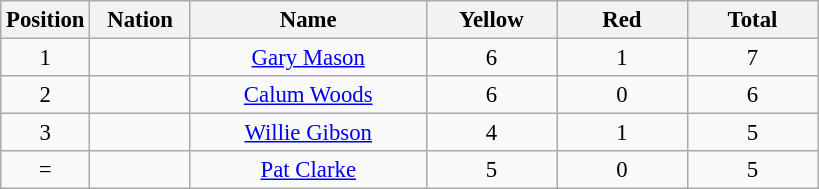<table class="wikitable" style="font-size: 95%; text-align: center;">
<tr>
<th width=40>Position</th>
<th width=60>Nation</th>
<th width=150>Name</th>
<th width=80>Yellow</th>
<th width=80>Red</th>
<th width=80>Total</th>
</tr>
<tr>
<td>1</td>
<td></td>
<td><a href='#'>Gary Mason</a></td>
<td>6</td>
<td>1</td>
<td>7</td>
</tr>
<tr>
<td>2</td>
<td></td>
<td><a href='#'>Calum Woods</a></td>
<td>6</td>
<td>0</td>
<td>6</td>
</tr>
<tr>
<td>3</td>
<td></td>
<td><a href='#'>Willie Gibson</a></td>
<td>4</td>
<td>1</td>
<td>5</td>
</tr>
<tr>
<td>=</td>
<td></td>
<td><a href='#'>Pat Clarke</a></td>
<td>5</td>
<td>0</td>
<td>5</td>
</tr>
</table>
